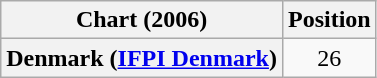<table class="wikitable sortable plainrowheaders" style="text-align:center">
<tr>
<th scope="col">Chart (2006)</th>
<th scope="col">Position</th>
</tr>
<tr>
<th scope="row">Denmark (<a href='#'>IFPI Denmark</a>)</th>
<td>26</td>
</tr>
</table>
